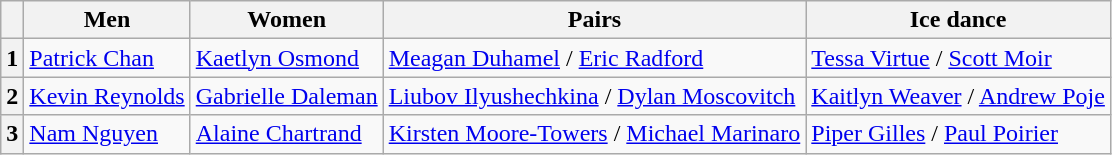<table class="wikitable">
<tr>
<th></th>
<th>Men</th>
<th>Women</th>
<th>Pairs</th>
<th>Ice dance</th>
</tr>
<tr>
<th>1</th>
<td><a href='#'>Patrick Chan</a></td>
<td><a href='#'>Kaetlyn Osmond</a></td>
<td><a href='#'>Meagan Duhamel</a> / <a href='#'>Eric Radford</a></td>
<td><a href='#'>Tessa Virtue</a> / <a href='#'>Scott Moir</a></td>
</tr>
<tr>
<th>2</th>
<td><a href='#'>Kevin Reynolds</a></td>
<td><a href='#'>Gabrielle Daleman</a></td>
<td><a href='#'>Liubov Ilyushechkina</a> / <a href='#'>Dylan Moscovitch</a></td>
<td><a href='#'>Kaitlyn Weaver</a> / <a href='#'>Andrew Poje</a></td>
</tr>
<tr>
<th>3</th>
<td><a href='#'>Nam Nguyen</a></td>
<td><a href='#'>Alaine Chartrand</a></td>
<td><a href='#'>Kirsten Moore-Towers</a> / <a href='#'>Michael Marinaro</a></td>
<td><a href='#'>Piper Gilles</a> / <a href='#'>Paul Poirier</a></td>
</tr>
</table>
